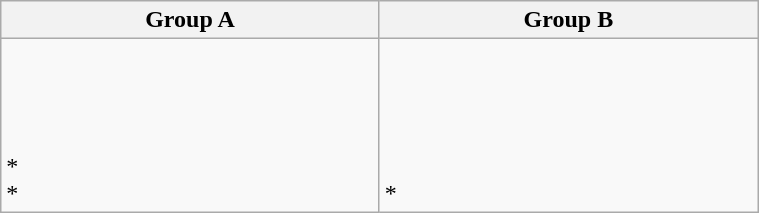<table class="wikitable" width=40%>
<tr>
<th width=50%>Group A</th>
<th width=50%>Group B</th>
</tr>
<tr>
<td valign=top><br><br>
<br>
<br>
*<br>
*</td>
<td valign=top><br><br>
<br>
<br>
<br>
*</td>
</tr>
</table>
